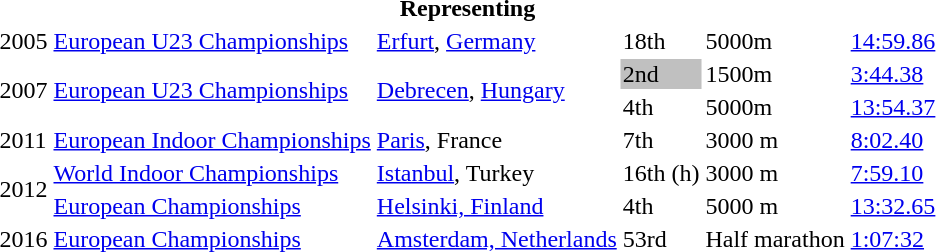<table>
<tr>
<th colspan="6">Representing </th>
</tr>
<tr>
<td>2005</td>
<td><a href='#'>European U23 Championships</a></td>
<td><a href='#'>Erfurt</a>, <a href='#'>Germany</a></td>
<td>18th</td>
<td>5000m</td>
<td><a href='#'>14:59.86</a></td>
</tr>
<tr>
<td rowspan=2>2007</td>
<td rowspan=2><a href='#'>European U23 Championships</a></td>
<td rowspan=2><a href='#'>Debrecen</a>, <a href='#'>Hungary</a></td>
<td bgcolor=silver>2nd</td>
<td>1500m</td>
<td><a href='#'>3:44.38</a></td>
</tr>
<tr>
<td>4th</td>
<td>5000m</td>
<td><a href='#'>13:54.37</a></td>
</tr>
<tr>
<td>2011</td>
<td><a href='#'>European Indoor Championships</a></td>
<td><a href='#'>Paris</a>, France</td>
<td>7th</td>
<td>3000 m</td>
<td><a href='#'>8:02.40</a></td>
</tr>
<tr>
<td rowspan=2>2012</td>
<td><a href='#'>World Indoor Championships</a></td>
<td><a href='#'>Istanbul</a>, Turkey</td>
<td>16th (h)</td>
<td>3000 m</td>
<td><a href='#'>7:59.10</a></td>
</tr>
<tr>
<td><a href='#'>European Championships</a></td>
<td><a href='#'>Helsinki, Finland</a></td>
<td>4th</td>
<td>5000 m</td>
<td><a href='#'>13:32.65</a></td>
</tr>
<tr>
<td>2016</td>
<td><a href='#'>European Championships</a></td>
<td><a href='#'>Amsterdam, Netherlands</a></td>
<td>53rd</td>
<td>Half marathon</td>
<td><a href='#'>1:07:32</a></td>
</tr>
</table>
